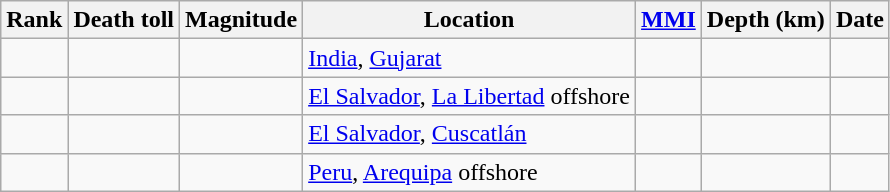<table class="sortable wikitable" style="font-size:100%;">
<tr>
<th>Rank</th>
<th>Death toll</th>
<th>Magnitude</th>
<th>Location</th>
<th><a href='#'>MMI</a></th>
<th>Depth (km)</th>
<th>Date</th>
</tr>
<tr>
<td></td>
<td></td>
<td></td>
<td> <a href='#'>India</a>, <a href='#'>Gujarat</a></td>
<td></td>
<td></td>
<td></td>
</tr>
<tr>
<td></td>
<td></td>
<td></td>
<td> <a href='#'>El Salvador</a>, <a href='#'>La Libertad</a> offshore</td>
<td></td>
<td></td>
<td></td>
</tr>
<tr>
<td></td>
<td></td>
<td></td>
<td> <a href='#'>El Salvador</a>, <a href='#'>Cuscatlán</a></td>
<td></td>
<td></td>
<td></td>
</tr>
<tr>
<td></td>
<td></td>
<td></td>
<td> <a href='#'>Peru</a>, <a href='#'>Arequipa</a> offshore</td>
<td></td>
<td></td>
<td></td>
</tr>
</table>
